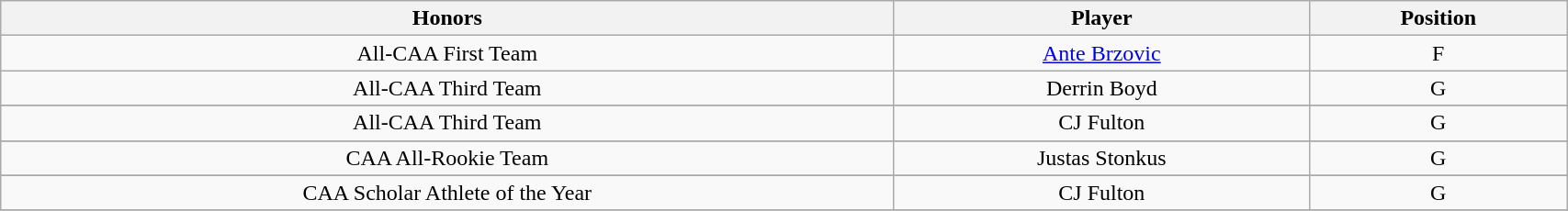<table class="wikitable" style="width: 90%;text-align: center;">
<tr>
<th style=>Honors</th>
<th style=>Player</th>
<th style=>Position</th>
</tr>
<tr align="center">
<td rowspan="1">All-CAA First Team</td>
<td><a href='#'>Ante Brzovic</a></td>
<td>F</td>
</tr>
<tr align="center">
<td rowspan="1">All-CAA Third Team</td>
<td>Derrin Boyd</td>
<td>G</td>
</tr>
<tr>
</tr>
<tr align="center">
<td rowspan="1">All-CAA Third Team</td>
<td>CJ Fulton</td>
<td>G</td>
</tr>
<tr>
</tr>
<tr align="center">
<td rowspan="1">CAA All-Rookie Team</td>
<td>Justas Stonkus</td>
<td>G</td>
</tr>
<tr>
</tr>
<tr align="center">
<td rowspan="1">CAA Scholar Athlete of the Year</td>
<td>CJ Fulton</td>
<td>G</td>
</tr>
<tr>
</tr>
</table>
